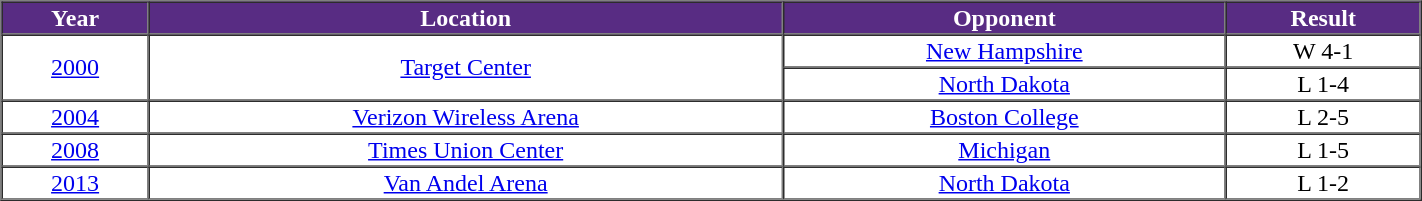<table cellpadding="1" border="1" cellspacing="0" style="text-align:center; width:75%;">
<tr style="background:#582C83; color:white;">
<th>Year</th>
<th>Location</th>
<th>Opponent</th>
<th>Result</th>
</tr>
<tr>
<td rowspan=2><a href='#'>2000</a></td>
<td rowspan="2"><a href='#'>Target Center</a></td>
<td><a href='#'>New Hampshire</a></td>
<td>W 4-1</td>
</tr>
<tr>
<td><a href='#'>North Dakota</a></td>
<td>L 1-4</td>
</tr>
<tr>
<td><a href='#'>2004</a></td>
<td><a href='#'>Verizon Wireless Arena</a></td>
<td><a href='#'>Boston College</a></td>
<td>L 2-5</td>
</tr>
<tr>
<td><a href='#'>2008</a></td>
<td><a href='#'>Times Union Center</a></td>
<td><a href='#'>Michigan</a></td>
<td>L 1-5</td>
</tr>
<tr>
<td><a href='#'>2013</a></td>
<td><a href='#'>Van Andel Arena</a></td>
<td><a href='#'>North Dakota</a></td>
<td>L 1-2</td>
</tr>
</table>
